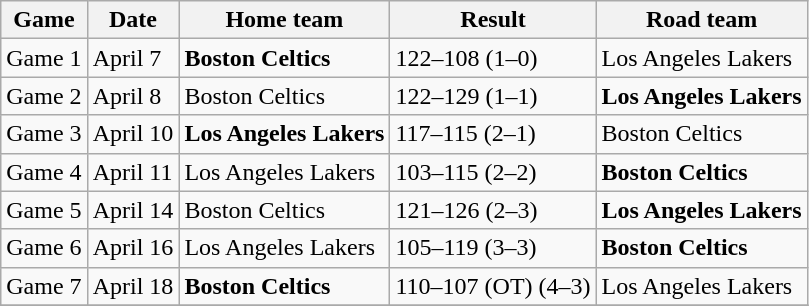<table class="wikitable">
<tr>
<th>Game</th>
<th>Date</th>
<th>Home team</th>
<th>Result</th>
<th>Road team</th>
</tr>
<tr>
<td>Game 1</td>
<td>April 7</td>
<td><strong>Boston Celtics</strong></td>
<td>122–108 (1–0)</td>
<td>Los Angeles Lakers</td>
</tr>
<tr>
<td>Game 2</td>
<td>April 8</td>
<td>Boston Celtics</td>
<td>122–129 (1–1)</td>
<td><strong>Los Angeles Lakers</strong></td>
</tr>
<tr>
<td>Game 3</td>
<td>April 10</td>
<td><strong>Los Angeles Lakers</strong></td>
<td>117–115 (2–1)</td>
<td>Boston Celtics</td>
</tr>
<tr>
<td>Game 4</td>
<td>April 11</td>
<td>Los Angeles Lakers</td>
<td>103–115 (2–2)</td>
<td><strong>Boston Celtics</strong></td>
</tr>
<tr>
<td>Game 5</td>
<td>April 14</td>
<td>Boston Celtics</td>
<td>121–126 (2–3)</td>
<td><strong>Los Angeles Lakers</strong></td>
</tr>
<tr>
<td>Game 6</td>
<td>April 16</td>
<td>Los Angeles Lakers</td>
<td>105–119 (3–3)</td>
<td><strong>Boston Celtics</strong></td>
</tr>
<tr>
<td>Game 7</td>
<td>April 18</td>
<td><strong>Boston Celtics</strong></td>
<td>110–107 (OT) (4–3)</td>
<td>Los Angeles Lakers</td>
</tr>
<tr>
</tr>
</table>
